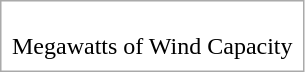<table style="border:solid 1px #aaa;" cellpadding="7" cellspacing="0" class="floatleft">
<tr>
<td></td>
</tr>
<tr>
<td>Megawatts of Wind Capacity </td>
</tr>
</table>
